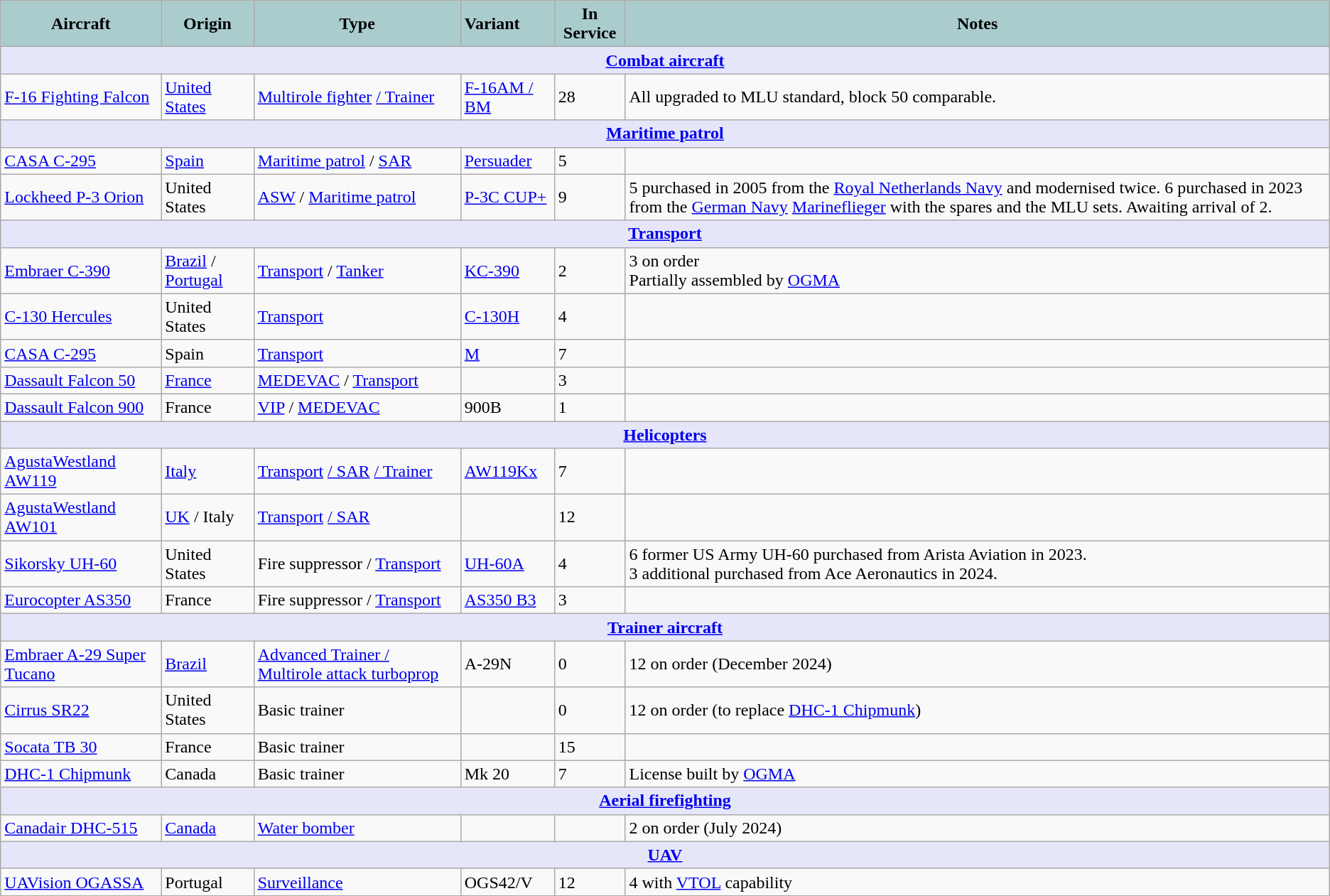<table class="wikitable">
<tr>
<th style="text-align:center; background:#acc;">Aircraft</th>
<th style="text-align: center; background:#acc;">Origin</th>
<th style="text-align:l center; background:#acc;">Type</th>
<th style="text-align:left; background:#acc;">Variant</th>
<th style="text-align:center; background:#acc;">In Service</th>
<th style="text-align: center; background:#acc;">Notes</th>
</tr>
<tr>
<th colspan="6" style="align: center; background: lavender;"><a href='#'>Combat aircraft</a></th>
</tr>
<tr>
<td><a href='#'>F-16 Fighting Falcon</a></td>
<td><a href='#'>United States</a></td>
<td><a href='#'>Multirole fighter</a> <a href='#'>/ Trainer</a></td>
<td><a href='#'>F-16AM / BM</a></td>
<td>28</td>
<td>All upgraded to MLU standard, block 50 comparable.</td>
</tr>
<tr>
<th colspan="6" style="align: center; background: lavender;"><a href='#'>Maritime patrol</a></th>
</tr>
<tr>
<td><a href='#'>CASA C-295</a></td>
<td><a href='#'>Spain</a></td>
<td><a href='#'>Maritime patrol</a> / <a href='#'>SAR</a></td>
<td><a href='#'>Persuader</a></td>
<td>5</td>
<td></td>
</tr>
<tr>
<td><a href='#'>Lockheed P-3 Orion</a></td>
<td>United States</td>
<td><a href='#'>ASW</a> / <a href='#'>Maritime patrol</a></td>
<td><a href='#'>P-3C CUP+</a></td>
<td>9</td>
<td>5 purchased in 2005 from the <a href='#'>Royal Netherlands Navy</a> and modernised twice. 6 purchased in 2023 from the <a href='#'>German Navy</a> <a href='#'>Marineflieger</a> with the spares and the MLU sets. Awaiting arrival of 2.</td>
</tr>
<tr>
<th colspan="6" style="align: center; background: lavender;"><a href='#'>Transport</a></th>
</tr>
<tr>
<td><a href='#'>Embraer C-390</a></td>
<td><a href='#'>Brazil</a> / <a href='#'>Portugal</a></td>
<td><a href='#'>Transport</a> / <a href='#'>Tanker</a></td>
<td><a href='#'>KC-390</a></td>
<td>2</td>
<td>3 on order<br>Partially assembled by <a href='#'>OGMA</a></td>
</tr>
<tr>
<td><a href='#'>C-130 Hercules</a></td>
<td>United States</td>
<td><a href='#'>Transport</a></td>
<td><a href='#'>C-130H</a></td>
<td>4</td>
<td></td>
</tr>
<tr>
<td><a href='#'>CASA C-295</a></td>
<td>Spain</td>
<td><a href='#'>Transport</a></td>
<td><a href='#'>M</a></td>
<td>7</td>
<td></td>
</tr>
<tr>
<td><a href='#'>Dassault Falcon 50</a></td>
<td><a href='#'>France</a></td>
<td><a href='#'>MEDEVAC</a> / <a href='#'>Transport</a></td>
<td></td>
<td>3</td>
<td></td>
</tr>
<tr>
<td><a href='#'>Dassault Falcon 900</a></td>
<td>France</td>
<td><a href='#'>VIP</a> / <a href='#'>MEDEVAC</a></td>
<td>900B</td>
<td>1</td>
<td></td>
</tr>
<tr>
<th colspan="6" style="align: center; background: lavender;"><a href='#'>Helicopters</a></th>
</tr>
<tr>
<td><a href='#'>AgustaWestland AW119</a></td>
<td><a href='#'>Italy</a></td>
<td><a href='#'>Transport</a> <a href='#'>/ SAR</a> <a href='#'>/ Trainer</a></td>
<td><a href='#'>AW119Kx</a></td>
<td>7</td>
<td></td>
</tr>
<tr>
<td><a href='#'>AgustaWestland AW101</a></td>
<td><a href='#'>UK</a> / Italy</td>
<td><a href='#'>Transport</a> <a href='#'>/ SAR</a></td>
<td></td>
<td>12</td>
<td></td>
</tr>
<tr>
<td><a href='#'>Sikorsky UH-60</a></td>
<td>United States</td>
<td>Fire suppressor / <a href='#'>Transport</a></td>
<td><a href='#'>UH-60A</a></td>
<td>4</td>
<td>6 former US Army UH-60 purchased from Arista Aviation in 2023.<br>3 additional purchased from Ace Aeronautics in 2024.</td>
</tr>
<tr>
<td><a href='#'>Eurocopter AS350</a></td>
<td>France</td>
<td>Fire suppressor / <a href='#'>Transport</a></td>
<td><a href='#'>AS350 B3</a></td>
<td>3</td>
<td></td>
</tr>
<tr>
<th colspan="6" style="align: center; background: lavender;"><a href='#'>Trainer aircraft</a></th>
</tr>
<tr>
<td><a href='#'>Embraer A-29 Super Tucano</a></td>
<td><a href='#'>Brazil</a></td>
<td><a href='#'>Advanced Trainer /</a> <a href='#'>Multirole attack turboprop</a></td>
<td>A-29N</td>
<td>0</td>
<td>12 on order (December 2024)</td>
</tr>
<tr>
<td><a href='#'>Cirrus SR22</a></td>
<td>United States</td>
<td>Basic trainer</td>
<td></td>
<td>0</td>
<td>12 on order (to replace <a href='#'>DHC-1 Chipmunk</a>) </td>
</tr>
<tr>
<td><a href='#'>Socata TB 30</a></td>
<td>France</td>
<td>Basic trainer</td>
<td></td>
<td>15</td>
<td></td>
</tr>
<tr>
<td><a href='#'>DHC-1 Chipmunk</a></td>
<td>Canada</td>
<td>Basic trainer</td>
<td>Mk 20</td>
<td>7</td>
<td>License built by <a href='#'>OGMA</a></td>
</tr>
<tr>
<th colspan="6" style="align: center; background: lavender;"><a href='#'>Aerial firefighting</a></th>
</tr>
<tr>
<td><a href='#'>Canadair DHC-515</a></td>
<td><a href='#'>Canada</a></td>
<td><a href='#'>Water bomber</a></td>
<td></td>
<td></td>
<td>2 on order (July 2024)</td>
</tr>
<tr>
<th colspan="6" style="align: center; background: lavender;"><a href='#'>UAV</a></th>
</tr>
<tr>
<td><a href='#'>UAVision OGASSA</a></td>
<td>Portugal</td>
<td><a href='#'>Surveillance</a></td>
<td>OGS42/V</td>
<td>12</td>
<td>4 with <a href='#'>VTOL</a> capability</td>
</tr>
</table>
